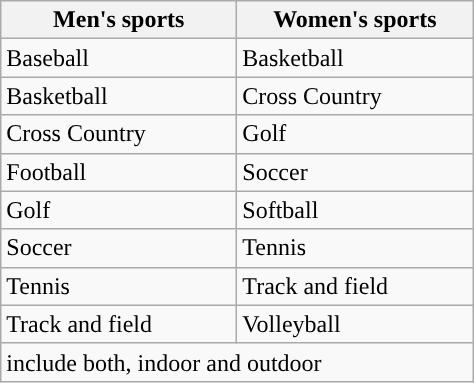<table class="wikitable"; style= "text-align: ">
<tr>
<th width=150px>Men's sports</th>
<th width=150px>Women's sports</th>
</tr>
<tr>
<td>Baseball</td>
<td>Basketball</td>
</tr>
<tr>
<td>Basketball</td>
<td>Cross Country</td>
</tr>
<tr>
<td>Cross Country</td>
<td>Golf</td>
</tr>
<tr>
<td>Football</td>
<td>Soccer</td>
</tr>
<tr>
<td>Golf</td>
<td>Softball</td>
</tr>
<tr>
<td>Soccer</td>
<td>Tennis</td>
</tr>
<tr>
<td>Tennis</td>
<td>Track and field</td>
</tr>
<tr>
<td>Track and field</td>
<td>Volleyball</td>
</tr>
<tr>
<td colspan="2"> include both, indoor and outdoor</td>
</tr>
</table>
